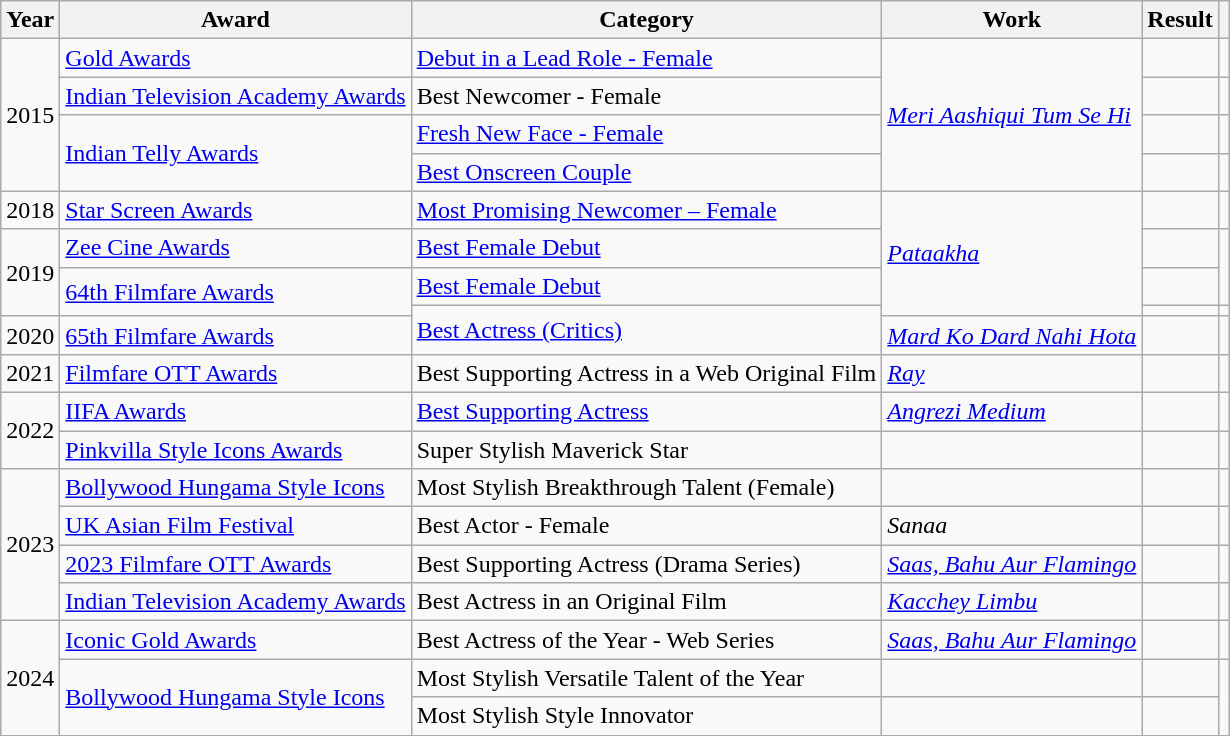<table class="wikitable sortable">
<tr>
<th scope="col">Year</th>
<th scope="col">Award</th>
<th scope="col">Category</th>
<th scope="col">Work</th>
<th scope="col">Result</th>
<th scope="col" class="unsortable"></th>
</tr>
<tr>
<td rowspan="4">2015</td>
<td><a href='#'>Gold Awards</a></td>
<td><a href='#'>Debut in a Lead Role - Female</a></td>
<td rowspan="4"><em><a href='#'>Meri Aashiqui Tum Se Hi</a></em></td>
<td></td>
<td></td>
</tr>
<tr>
<td><a href='#'>Indian Television Academy Awards</a></td>
<td>Best Newcomer - Female</td>
<td></td>
<td></td>
</tr>
<tr>
<td rowspan="2"><a href='#'>Indian Telly Awards</a></td>
<td><a href='#'>Fresh New Face - Female</a></td>
<td></td>
<td></td>
</tr>
<tr>
<td><a href='#'>Best Onscreen Couple</a></td>
<td></td>
<td></td>
</tr>
<tr>
<td>2018</td>
<td><a href='#'>Star Screen Awards</a></td>
<td><a href='#'>Most Promising Newcomer – Female</a></td>
<td rowspan="4"><em><a href='#'>Pataakha</a></em></td>
<td></td>
<td></td>
</tr>
<tr>
<td rowspan="3">2019</td>
<td><a href='#'>Zee Cine Awards</a></td>
<td><a href='#'>Best Female Debut</a></td>
<td></td>
<td rowspan="2"></td>
</tr>
<tr>
<td rowspan="2"><a href='#'>64th Filmfare Awards</a></td>
<td><a href='#'>Best Female Debut</a></td>
<td></td>
</tr>
<tr>
<td rowspan="2"><a href='#'>Best Actress (Critics)</a></td>
<td></td>
<td></td>
</tr>
<tr>
<td>2020</td>
<td><a href='#'>65th Filmfare Awards</a></td>
<td><em><a href='#'>Mard Ko Dard Nahi Hota</a></em></td>
<td></td>
<td></td>
</tr>
<tr>
<td>2021</td>
<td><a href='#'>Filmfare OTT Awards</a></td>
<td>Best Supporting Actress in a Web Original Film</td>
<td><em><a href='#'>Ray</a></em></td>
<td></td>
<td></td>
</tr>
<tr>
<td rowspan="2">2022</td>
<td><a href='#'>IIFA Awards</a></td>
<td><a href='#'>Best Supporting Actress</a></td>
<td><em><a href='#'>Angrezi Medium</a></em></td>
<td></td>
<td></td>
</tr>
<tr>
<td><a href='#'>Pinkvilla Style Icons Awards</a></td>
<td>Super Stylish Maverick Star</td>
<td></td>
<td></td>
<td></td>
</tr>
<tr>
<td rowspan="4">2023</td>
<td><a href='#'>Bollywood Hungama Style Icons</a></td>
<td>Most Stylish Breakthrough Talent (Female)</td>
<td></td>
<td></td>
<td></td>
</tr>
<tr>
<td><a href='#'>UK Asian Film Festival</a></td>
<td>Best Actor - Female</td>
<td><em>Sanaa</em></td>
<td></td>
<td></td>
</tr>
<tr>
<td><a href='#'>2023 Filmfare OTT Awards</a></td>
<td>Best Supporting Actress (Drama Series)</td>
<td><em><a href='#'>Saas, Bahu Aur Flamingo</a></em></td>
<td></td>
<td></td>
</tr>
<tr>
<td><a href='#'>Indian Television Academy Awards</a></td>
<td>Best Actress in an Original Film</td>
<td><em><a href='#'>Kacchey Limbu</a></em></td>
<td></td>
<td></td>
</tr>
<tr>
<td rowspan="3">2024</td>
<td><a href='#'>Iconic Gold Awards</a></td>
<td>Best Actress of the Year - Web Series</td>
<td><em><a href='#'>Saas, Bahu Aur Flamingo</a></em></td>
<td></td>
<td></td>
</tr>
<tr>
<td rowspan="2"><a href='#'>Bollywood Hungama Style Icons</a></td>
<td>Most Stylish Versatile Talent of the Year</td>
<td></td>
<td></td>
<td rowspan="2"></td>
</tr>
<tr>
<td>Most Stylish Style Innovator</td>
<td></td>
<td></td>
</tr>
</table>
